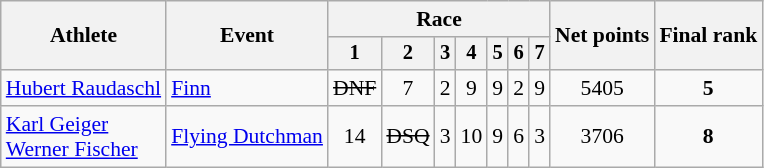<table class="wikitable" style="font-size:90%">
<tr>
<th rowspan="2">Athlete</th>
<th rowspan="2">Event</th>
<th colspan=7>Race</th>
<th rowspan=2>Net points</th>
<th rowspan=2>Final rank</th>
</tr>
<tr style="font-size:95%">
<th>1</th>
<th>2</th>
<th>3</th>
<th>4</th>
<th>5</th>
<th>6</th>
<th>7</th>
</tr>
<tr align=center>
<td align=left><a href='#'>Hubert Raudaschl</a></td>
<td align=left><a href='#'>Finn</a></td>
<td><s>DNF</s></td>
<td>7</td>
<td>2</td>
<td>9</td>
<td>9</td>
<td>2</td>
<td>9</td>
<td>5405</td>
<td><strong>5</strong></td>
</tr>
<tr align=center>
<td align=left><a href='#'>Karl Geiger</a><br><a href='#'>Werner Fischer</a></td>
<td align=left><a href='#'>Flying Dutchman</a></td>
<td>14</td>
<td><s>DSQ</s></td>
<td>3</td>
<td>10</td>
<td>9</td>
<td>6</td>
<td>3</td>
<td>3706</td>
<td><strong>8</strong></td>
</tr>
</table>
